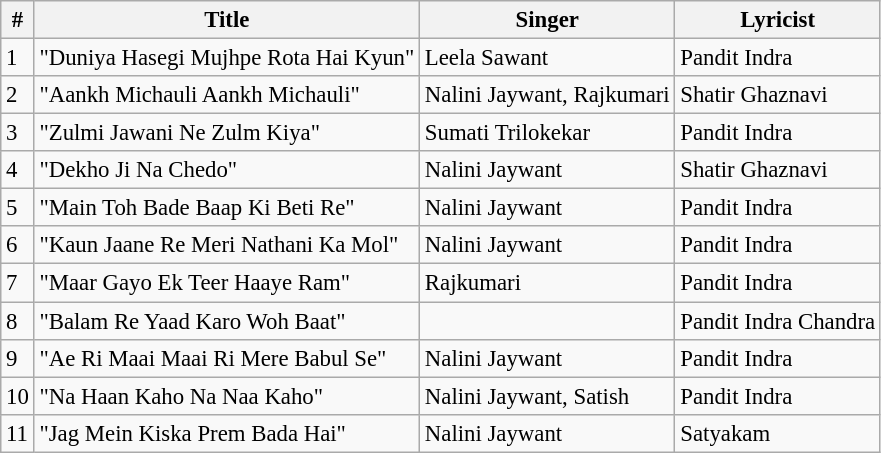<table class="wikitable" style="font-size:95%;">
<tr>
<th>#</th>
<th>Title</th>
<th>Singer</th>
<th>Lyricist</th>
</tr>
<tr>
<td>1</td>
<td>"Duniya Hasegi Mujhpe Rota Hai Kyun"</td>
<td>Leela Sawant</td>
<td>Pandit Indra</td>
</tr>
<tr>
<td>2</td>
<td>"Aankh Michauli Aankh Michauli"</td>
<td>Nalini Jaywant, Rajkumari</td>
<td>Shatir Ghaznavi</td>
</tr>
<tr>
<td>3</td>
<td>"Zulmi Jawani Ne Zulm Kiya"</td>
<td>Sumati Trilokekar</td>
<td>Pandit Indra</td>
</tr>
<tr>
<td>4</td>
<td>"Dekho Ji Na Chedo"</td>
<td>Nalini Jaywant</td>
<td>Shatir Ghaznavi</td>
</tr>
<tr>
<td>5</td>
<td>"Main Toh Bade Baap Ki Beti Re"</td>
<td>Nalini Jaywant</td>
<td>Pandit Indra</td>
</tr>
<tr>
<td>6</td>
<td>"Kaun Jaane Re Meri Nathani Ka Mol"</td>
<td>Nalini Jaywant</td>
<td>Pandit Indra</td>
</tr>
<tr>
<td>7</td>
<td>"Maar Gayo Ek Teer Haaye Ram"</td>
<td>Rajkumari</td>
<td>Pandit Indra</td>
</tr>
<tr>
<td>8</td>
<td>"Balam Re Yaad Karo Woh Baat"</td>
<td></td>
<td>Pandit Indra Chandra</td>
</tr>
<tr>
<td>9</td>
<td>"Ae Ri Maai Maai Ri Mere Babul Se"</td>
<td>Nalini Jaywant</td>
<td>Pandit Indra</td>
</tr>
<tr>
<td>10</td>
<td>"Na Haan Kaho Na Naa Kaho"</td>
<td>Nalini Jaywant, Satish</td>
<td>Pandit Indra</td>
</tr>
<tr>
<td>11</td>
<td>"Jag Mein Kiska Prem Bada Hai"</td>
<td>Nalini Jaywant</td>
<td>Satyakam</td>
</tr>
</table>
